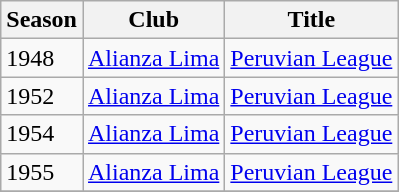<table class="wikitable">
<tr>
<th>Season</th>
<th>Club</th>
<th>Title</th>
</tr>
<tr>
<td>1948</td>
<td><a href='#'>Alianza Lima</a></td>
<td><a href='#'>Peruvian League</a></td>
</tr>
<tr>
<td>1952</td>
<td><a href='#'>Alianza Lima</a></td>
<td><a href='#'>Peruvian League</a></td>
</tr>
<tr>
<td>1954</td>
<td><a href='#'>Alianza Lima</a></td>
<td><a href='#'>Peruvian League</a></td>
</tr>
<tr>
<td>1955</td>
<td><a href='#'>Alianza Lima</a></td>
<td><a href='#'>Peruvian League</a></td>
</tr>
<tr>
</tr>
</table>
